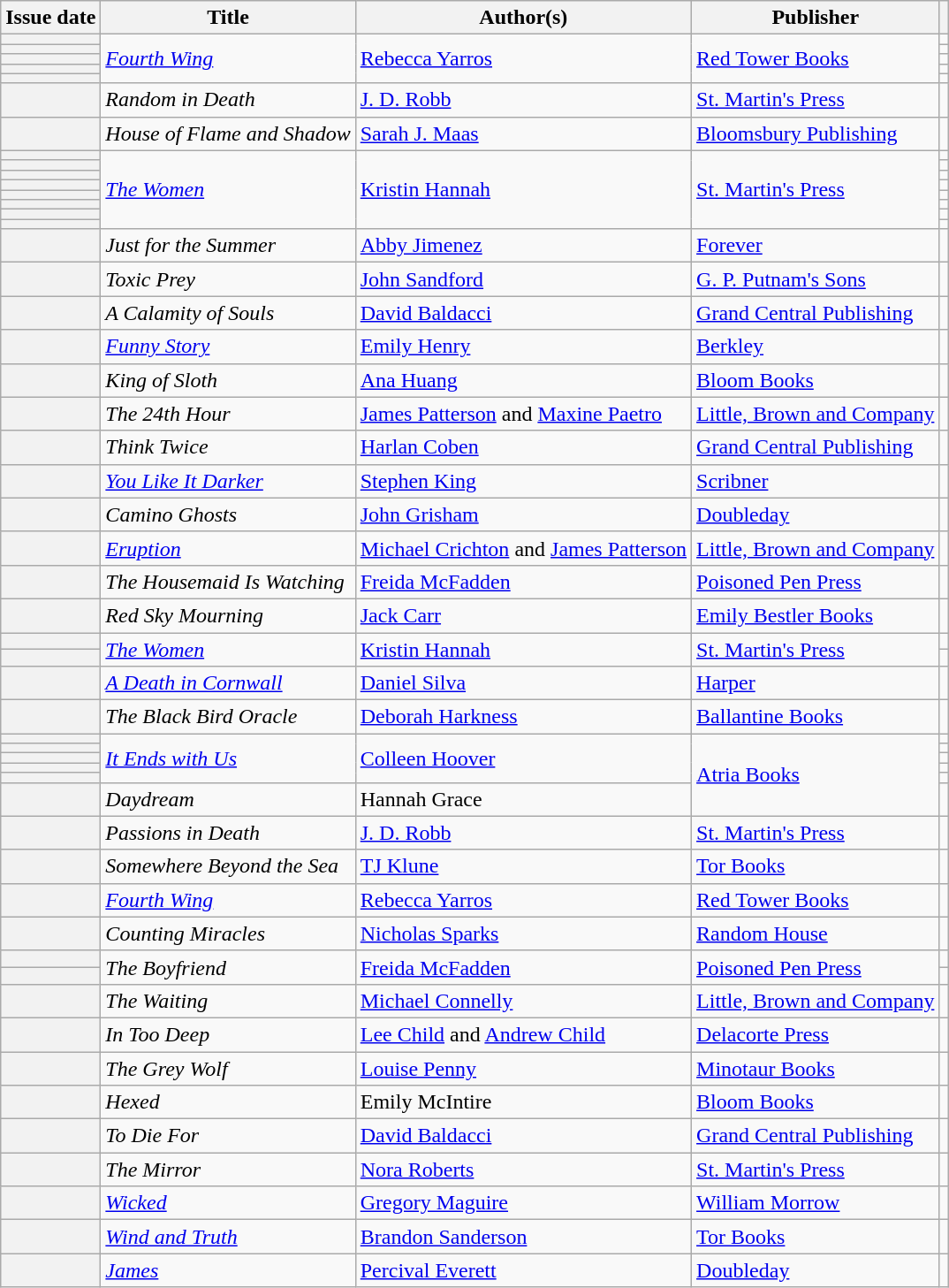<table class="wikitable sortable plainrowheaders">
<tr>
<th scope=col>Issue date</th>
<th scope=col>Title</th>
<th scope=col>Author(s)</th>
<th scope=col>Publisher</th>
<th scope=col class=unsortable></th>
</tr>
<tr>
<th scope="row"></th>
<td rowspan="5"><em><a href='#'>Fourth Wing</a></em></td>
<td rowspan="5"><a href='#'>Rebecca Yarros</a></td>
<td rowspan="5"><a href='#'>Red Tower Books</a></td>
<td align="center"></td>
</tr>
<tr>
<th scope="row"></th>
<td align="center"></td>
</tr>
<tr>
<th scope="row"></th>
<td align="center"></td>
</tr>
<tr>
<th scope="row"></th>
<td align="center"></td>
</tr>
<tr>
<th scope="row"></th>
<td align="center"></td>
</tr>
<tr>
<th scope="row"></th>
<td rowspan="1"><em>Random in Death</em></td>
<td rowspan="1"><a href='#'>J. D. Robb</a></td>
<td rowspan="1"><a href='#'>St. Martin's Press</a></td>
<td align="center"></td>
</tr>
<tr>
<th scope="row"></th>
<td rowspan="1"><em>House of Flame and Shadow</em></td>
<td rowspan="1"><a href='#'>Sarah J. Maas</a></td>
<td rowspan="1"><a href='#'>Bloomsbury Publishing</a></td>
<td align="center"></td>
</tr>
<tr>
<th scope="row"></th>
<td rowspan="8"><em><a href='#'>The Women</a></em></td>
<td rowspan="8"><a href='#'>Kristin Hannah</a></td>
<td rowspan="8"><a href='#'>St. Martin's Press</a></td>
<td align="center"></td>
</tr>
<tr>
<th scope="row"></th>
<td align="center"></td>
</tr>
<tr>
<th scope="row"></th>
<td align="center"></td>
</tr>
<tr>
<th scope="row"></th>
<td align="center"></td>
</tr>
<tr>
<th scope="row"></th>
<td align="center"></td>
</tr>
<tr>
<th scope="row"></th>
<td align="center"></td>
</tr>
<tr>
<th scope="row"></th>
<td align="center"></td>
</tr>
<tr>
<th scope="row"></th>
<td align="center"></td>
</tr>
<tr>
<th scope="row"></th>
<td rowspan="1"><em>Just for the Summer</em></td>
<td rowspan="1"><a href='#'>Abby Jimenez</a></td>
<td rowspan="1"><a href='#'>Forever</a></td>
<td align="center"></td>
</tr>
<tr>
<th scope="row"></th>
<td rowspan="1"><em>Toxic Prey</em></td>
<td rowspan="1"><a href='#'>John Sandford</a></td>
<td rowspan="1"><a href='#'>G. P. Putnam's Sons</a></td>
<td align="center"></td>
</tr>
<tr>
<th scope="row"></th>
<td rowspan="1"><em>A Calamity of Souls</em></td>
<td rowspan="1"><a href='#'>David Baldacci</a></td>
<td rowspan="1"><a href='#'>Grand Central Publishing</a></td>
<td align="center"></td>
</tr>
<tr>
<th scope="row"></th>
<td rowspan="1"><em><a href='#'>Funny Story</a></em></td>
<td rowspan="1"><a href='#'>Emily Henry</a></td>
<td rowspan="1"><a href='#'>Berkley</a></td>
<td align="center"></td>
</tr>
<tr>
<th scope="row"></th>
<td rowspan="1"><em>King of Sloth</em></td>
<td rowspan="1"><a href='#'>Ana Huang</a></td>
<td rowspan="1"><a href='#'>Bloom Books</a></td>
<td align="center"></td>
</tr>
<tr>
<th scope="row"></th>
<td rowspan="1"><em>The 24th Hour</em></td>
<td rowspan="1"><a href='#'>James Patterson</a> and <a href='#'>Maxine Paetro</a></td>
<td rowspan="1"><a href='#'>Little, Brown and Company</a></td>
<td align="center"></td>
</tr>
<tr>
<th scope="row"></th>
<td rowspan="1"><em>Think Twice</em></td>
<td rowspan="1"><a href='#'>Harlan Coben</a></td>
<td rowspan="1"><a href='#'>Grand Central Publishing</a></td>
<td align="center"></td>
</tr>
<tr>
<th scope="row"></th>
<td rowspan="1"><em><a href='#'>You Like It Darker</a></em></td>
<td rowspan="1"><a href='#'>Stephen King</a></td>
<td rowspan="1"><a href='#'>Scribner</a></td>
<td align="center"></td>
</tr>
<tr>
<th scope="row"></th>
<td rowspan="1"><em>Camino Ghosts</em></td>
<td rowspan="1"><a href='#'>John Grisham</a></td>
<td rowspan="1"><a href='#'>Doubleday</a></td>
<td align="center"></td>
</tr>
<tr>
<th scope="row"></th>
<td rowspan="1"><em><a href='#'>Eruption</a></em></td>
<td rowspan="1"><a href='#'>Michael Crichton</a> and <a href='#'>James Patterson</a></td>
<td rowspan="1"><a href='#'>Little, Brown and Company</a></td>
<td align="center"></td>
</tr>
<tr>
<th scope="row"></th>
<td rowspan="1"><em>The Housemaid Is Watching</em></td>
<td rowspan="1"><a href='#'>Freida McFadden</a></td>
<td rowspan="1"><a href='#'>Poisoned Pen Press</a></td>
<td align="center"></td>
</tr>
<tr>
<th scope="row"></th>
<td rowspan="1"><em>Red Sky Mourning</em></td>
<td rowspan="1"><a href='#'>Jack Carr</a></td>
<td rowspan="1"><a href='#'>Emily Bestler Books</a></td>
<td align="center"></td>
</tr>
<tr>
<th scope="row"></th>
<td rowspan="2"><em><a href='#'>The Women</a></em></td>
<td rowspan="2"><a href='#'>Kristin Hannah</a></td>
<td rowspan="2"><a href='#'>St. Martin's Press</a></td>
<td align="center"></td>
</tr>
<tr>
<th scope="row"></th>
<td align="center"></td>
</tr>
<tr>
<th scope="row"></th>
<td rowspan="1"><em><a href='#'>A Death in Cornwall</a></em></td>
<td rowspan="1"><a href='#'>Daniel Silva</a></td>
<td rowspan="1"><a href='#'>Harper</a></td>
<td align="center"></td>
</tr>
<tr>
<th scope="row"></th>
<td rowspan="1"><em>The Black Bird Oracle</em></td>
<td rowspan="1"><a href='#'>Deborah Harkness</a></td>
<td rowspan="1"><a href='#'>Ballantine Books</a></td>
<td align="center"></td>
</tr>
<tr>
<th scope="row"></th>
<td rowspan="5"><em><a href='#'>It Ends with Us</a></em></td>
<td rowspan="5"><a href='#'>Colleen Hoover</a></td>
<td rowspan="6"><a href='#'>Atria Books</a></td>
<td align="center"></td>
</tr>
<tr>
<th scope="row"></th>
<td align="center"></td>
</tr>
<tr>
<th scope="row"></th>
<td align="center"></td>
</tr>
<tr>
<th scope="row"></th>
<td align="center"></td>
</tr>
<tr>
<th scope="row"></th>
<td align="center"></td>
</tr>
<tr>
<th scope="row"></th>
<td rowspan="1"><em>Daydream</em></td>
<td rowspan="1">Hannah Grace</td>
<td align="center"></td>
</tr>
<tr>
<th scope="row"></th>
<td rowspan="1"><em>Passions in Death</em></td>
<td rowspan="1"><a href='#'>J. D. Robb</a></td>
<td rowspan="1"><a href='#'>St. Martin's Press</a></td>
<td align="center"></td>
</tr>
<tr>
<th scope="row"></th>
<td rowspan="1"><em>Somewhere Beyond the Sea</em></td>
<td rowspan="1"><a href='#'>TJ Klune</a></td>
<td rowspan="1"><a href='#'>Tor Books</a></td>
<td align="center"></td>
</tr>
<tr>
<th scope="row"></th>
<td rowspan="1"><em><a href='#'>Fourth Wing</a></em></td>
<td rowspan="1"><a href='#'>Rebecca Yarros</a></td>
<td rowspan="1"><a href='#'>Red Tower Books</a></td>
<td align="center"></td>
</tr>
<tr>
<th scope="row"></th>
<td rowspan="1"><em>Counting Miracles</em></td>
<td rowspan="1"><a href='#'>Nicholas Sparks</a></td>
<td rowspan="1"><a href='#'>Random House</a></td>
<td align="center"></td>
</tr>
<tr>
<th scope="row"></th>
<td rowspan="2"><em>The Boyfriend</em></td>
<td rowspan="2"><a href='#'>Freida McFadden</a></td>
<td rowspan="2"><a href='#'>Poisoned Pen Press</a></td>
<td align="center"></td>
</tr>
<tr>
<th scope="row"></th>
<td align="center"></td>
</tr>
<tr>
<th scope="row"></th>
<td rowspan="1"><em>The Waiting</em></td>
<td rowspan="1"><a href='#'>Michael Connelly</a></td>
<td rowspan="1"><a href='#'>Little, Brown and Company</a></td>
<td align="center"></td>
</tr>
<tr>
<th scope="row"></th>
<td rowspan="1"><em>In Too Deep</em></td>
<td rowspan="1"><a href='#'>Lee Child</a> and <a href='#'>Andrew Child</a></td>
<td rowspan="1"><a href='#'>Delacorte Press</a></td>
<td align="center"></td>
</tr>
<tr>
<th scope="row"></th>
<td rowspan="1"><em>The Grey Wolf</em></td>
<td rowspan="1"><a href='#'>Louise Penny</a></td>
<td rowspan="1"><a href='#'>Minotaur Books</a></td>
<td align="center"></td>
</tr>
<tr>
<th scope="row"></th>
<td rowspan="1"><em>Hexed</em></td>
<td rowspan="1">Emily McIntire</td>
<td rowspan="1"><a href='#'>Bloom Books</a></td>
<td align="center"></td>
</tr>
<tr>
<th scope="row"></th>
<td rowspan="1"><em>To Die For</em></td>
<td rowspan="1"><a href='#'>David Baldacci</a></td>
<td rowspan="1"><a href='#'>Grand Central Publishing</a></td>
<td align="center"></td>
</tr>
<tr>
<th scope="row"></th>
<td rowspan="1"><em>The Mirror</em></td>
<td rowspan="1"><a href='#'>Nora Roberts</a></td>
<td rowspan="1"><a href='#'>St. Martin's Press</a></td>
<td align="center"></td>
</tr>
<tr>
<th scope="row"></th>
<td rowspan="1"><em><a href='#'>Wicked</a></em></td>
<td rowspan="1"><a href='#'>Gregory Maguire</a></td>
<td rowspan="1"><a href='#'>William Morrow</a></td>
<td align="center"></td>
</tr>
<tr>
<th scope="row"></th>
<td rowspan="1"><em><a href='#'>Wind and Truth</a></em></td>
<td rowspan="1"><a href='#'>Brandon Sanderson</a></td>
<td rowspan="1"><a href='#'>Tor Books</a></td>
<td align="center"></td>
</tr>
<tr>
<th scope="row"></th>
<td rowspan="1"><em><a href='#'>James</a></em></td>
<td rowspan="1"><a href='#'>Percival Everett</a></td>
<td rowspan="1"><a href='#'>Doubleday</a></td>
<td align="center"></td>
</tr>
</table>
